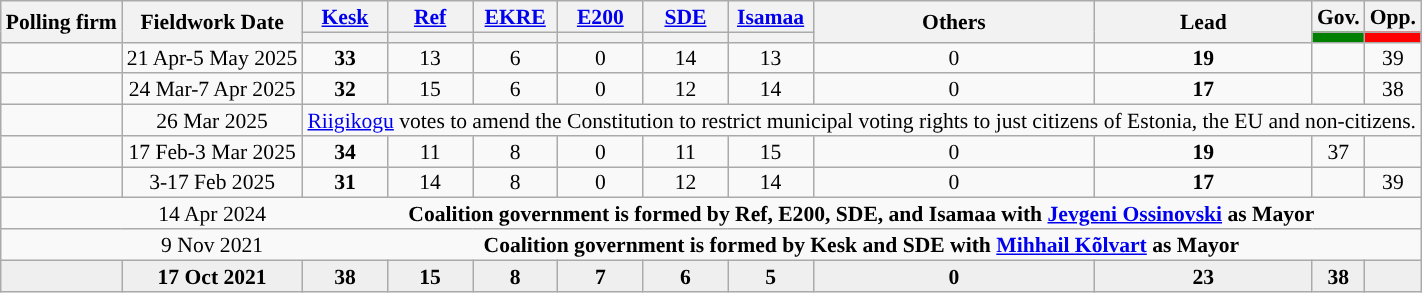<table class="wikitable sortable mw-datatable" style="text-align:center;font-size:90%;line-height:14px;">
<tr>
<th rowspan="2">Polling firm</th>
<th rowspan="2">Fieldwork Date</th>
<th class="unsortable" style="width:50px;"><a href='#'>Kesk</a></th>
<th class="unsortable" style="width:50px;"><a href='#'>Ref</a></th>
<th class="unsortable" style="width:50px;"><a href='#'>EKRE</a></th>
<th class="unsortable" style="width:50px;"><a href='#'>E200</a></th>
<th class="unsortable" style="width:50px;"><a href='#'>SDE</a></th>
<th class="unsortable" style="width:50px;"><a href='#'>Isamaa</a></th>
<th rowspan="2" class="unsortable">Others</th>
<th rowspan="2" data-sort-type="number">Lead</th>
<th class="unsortable" style="width:20px;">Gov.</th>
<th class="unsortable" style="width:20px;">Opp.</th>
</tr>
<tr style="text-align:center;">
<th data-sort-type="number" style="background:"></th>
<th data-sort-type="number" style="background:"></th>
<th data-sort-type="number" style="background:"></th>
<th data-sort-type="number" style="background:"></th>
<th data-sort-type="number" style="background:"></th>
<th data-sort-type="number" style="background:"></th>
<th data-sort-type="number" style="background:Green;"></th>
<th data-sort-type="number" style="background:Red;"></th>
</tr>
<tr>
<td></td>
<td>21 Apr-5 May 2025</td>
<td><strong>33</strong></td>
<td>13</td>
<td>6</td>
<td>0</td>
<td>14</td>
<td>13</td>
<td>0</td>
<td style="background:"><strong>19</strong></td>
<td></td>
<td>39</td>
</tr>
<tr>
<td></td>
<td>24 Mar-7 Apr 2025</td>
<td><strong>32</strong></td>
<td>15</td>
<td>6</td>
<td>0</td>
<td>12</td>
<td>14</td>
<td>0</td>
<td style="background:"><strong>17</strong></td>
<td></td>
<td>38</td>
</tr>
<tr>
<td></td>
<td>26 Mar 2025</td>
<td colspan="10"><a href='#'>Riigikogu</a> votes to amend the Constitution to restrict municipal voting rights to just citizens of Estonia, the EU and non-citizens.</td>
</tr>
<tr>
<td></td>
<td>17 Feb-3 Mar 2025</td>
<td><strong>34</strong></td>
<td>11</td>
<td>8</td>
<td>0</td>
<td>11</td>
<td>15</td>
<td>0</td>
<td style="background:"><strong>19</strong></td>
<td>37</td>
<td></td>
</tr>
<tr>
<td></td>
<td>3-17 Feb 2025</td>
<td><strong>31</strong></td>
<td>14</td>
<td>8</td>
<td>0</td>
<td>12</td>
<td>14</td>
<td>0</td>
<td style="background:"><strong>17</strong></td>
<td></td>
<td>39</td>
</tr>
<tr>
<td style="border-right-style:hidden;"></td>
<td style="border-right-style:hidden;">14 Apr 2024</td>
<td colspan="10"><strong>Coalition government is formed by Ref, E200, SDE, and Isamaa with <a href='#'>Jevgeni Ossinovski</a> as Mayor</strong></td>
</tr>
<tr>
<td style="border-right-style:hidden;"></td>
<td style="border-right-style:hidden;">9 Nov 2021</td>
<td colspan="10"><strong>Coalition government is formed by Kesk and SDE with <a href='#'>Mihhail Kõlvart</a> as Mayor</strong></td>
</tr>
<tr style="background:#EFEFEF; font-weight:bold;">
<td></td>
<td>17 Oct 2021</td>
<td>38</td>
<td>15</td>
<td>8</td>
<td>7</td>
<td>6</td>
<td>5</td>
<td>0</td>
<td style="background:">23</td>
<td>38</td>
<td></td>
</tr>
</table>
